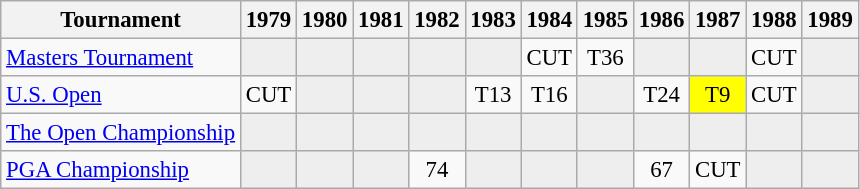<table class="wikitable" style="font-size:95%;text-align:center;">
<tr>
<th>Tournament</th>
<th>1979</th>
<th>1980</th>
<th>1981</th>
<th>1982</th>
<th>1983</th>
<th>1984</th>
<th>1985</th>
<th>1986</th>
<th>1987</th>
<th>1988</th>
<th>1989</th>
</tr>
<tr>
<td align=left><a href='#'>Masters Tournament</a></td>
<td style="background:#eeeeee;"></td>
<td style="background:#eeeeee;"></td>
<td style="background:#eeeeee;"></td>
<td style="background:#eeeeee;"></td>
<td style="background:#eeeeee;"></td>
<td>CUT</td>
<td>T36</td>
<td style="background:#eeeeee;"></td>
<td style="background:#eeeeee;"></td>
<td>CUT</td>
<td style="background:#eeeeee;"></td>
</tr>
<tr>
<td align=left><a href='#'>U.S. Open</a></td>
<td>CUT</td>
<td style="background:#eeeeee;"></td>
<td style="background:#eeeeee;"></td>
<td style="background:#eeeeee;"></td>
<td>T13</td>
<td>T16</td>
<td style="background:#eeeeee;"></td>
<td>T24</td>
<td style="background:yellow;">T9</td>
<td>CUT</td>
<td style="background:#eeeeee;"></td>
</tr>
<tr>
<td align=left><a href='#'>The Open Championship</a></td>
<td style="background:#eeeeee;"></td>
<td style="background:#eeeeee;"></td>
<td style="background:#eeeeee;"></td>
<td style="background:#eeeeee;"></td>
<td style="background:#eeeeee;"></td>
<td style="background:#eeeeee;"></td>
<td style="background:#eeeeee;"></td>
<td style="background:#eeeeee;"></td>
<td style="background:#eeeeee;"></td>
<td style="background:#eeeeee;"></td>
<td style="background:#eeeeee;"></td>
</tr>
<tr>
<td align=left><a href='#'>PGA Championship</a></td>
<td style="background:#eeeeee;"></td>
<td style="background:#eeeeee;"></td>
<td style="background:#eeeeee;"></td>
<td>74</td>
<td style="background:#eeeeee;"></td>
<td style="background:#eeeeee;"></td>
<td style="background:#eeeeee;"></td>
<td>67</td>
<td>CUT</td>
<td style="background:#eeeeee;"></td>
<td style="background:#eeeeee;"></td>
</tr>
</table>
